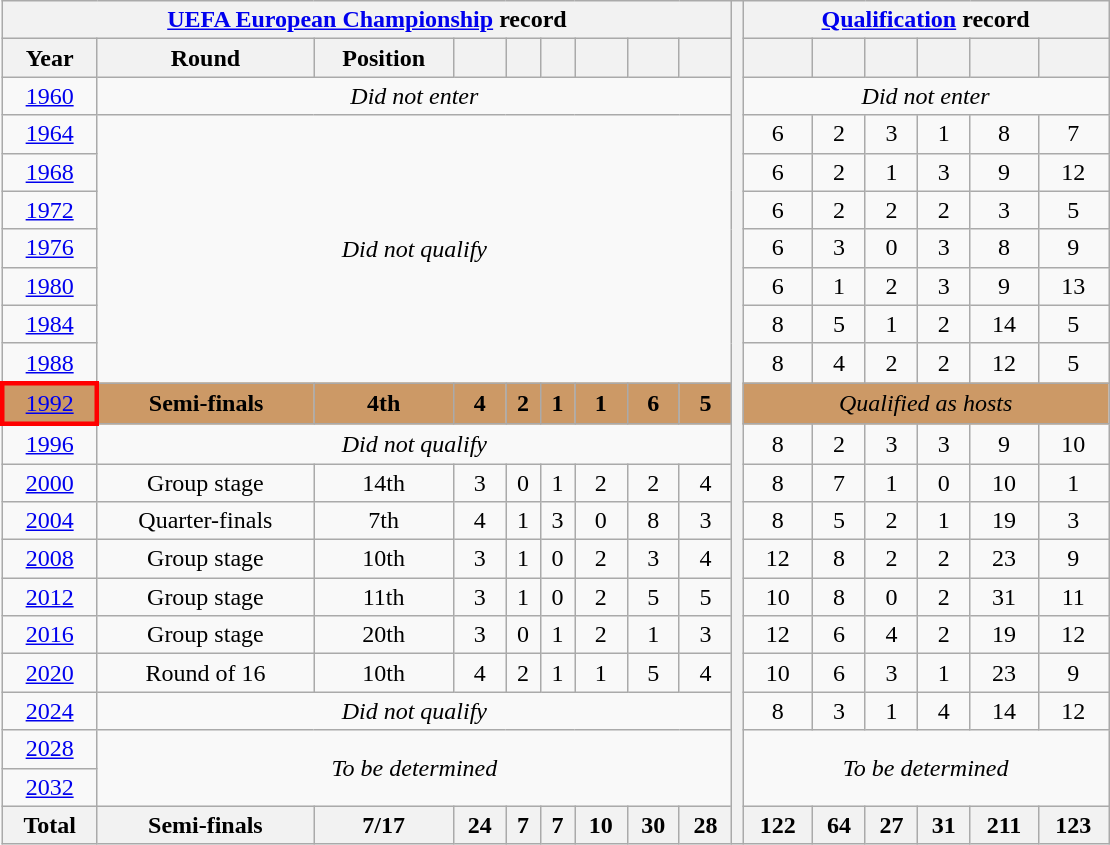<table class="wikitable" style="text-align: center;">
<tr>
<th colspan=9><a href='#'>UEFA European Championship</a> record</th>
<th style="width:1%;" rowspan="22"></th>
<th colspan=6><a href='#'>Qualification</a> record</th>
</tr>
<tr>
<th>Year</th>
<th>Round</th>
<th>Position</th>
<th></th>
<th></th>
<th></th>
<th></th>
<th></th>
<th></th>
<th></th>
<th></th>
<th></th>
<th></th>
<th></th>
<th></th>
</tr>
<tr>
<td> <a href='#'>1960</a></td>
<td colspan="8"><em>Did not enter</em></td>
<td colspan="6"><em>Did not enter</em></td>
</tr>
<tr>
<td> <a href='#'>1964</a></td>
<td colspan=8 rowspan=7><em>Did not qualify</em></td>
<td>6</td>
<td>2</td>
<td>3</td>
<td>1</td>
<td>8</td>
<td>7</td>
</tr>
<tr>
<td> <a href='#'>1968</a></td>
<td>6</td>
<td>2</td>
<td>1</td>
<td>3</td>
<td>9</td>
<td>12</td>
</tr>
<tr>
<td> <a href='#'>1972</a></td>
<td>6</td>
<td>2</td>
<td>2</td>
<td>2</td>
<td>3</td>
<td>5</td>
</tr>
<tr>
<td> <a href='#'>1976</a></td>
<td>6</td>
<td>3</td>
<td>0</td>
<td>3</td>
<td>8</td>
<td>9</td>
</tr>
<tr>
<td> <a href='#'>1980</a></td>
<td>6</td>
<td>1</td>
<td>2</td>
<td>3</td>
<td>9</td>
<td>13</td>
</tr>
<tr>
<td> <a href='#'>1984</a></td>
<td>8</td>
<td>5</td>
<td>1</td>
<td>2</td>
<td>14</td>
<td>5</td>
</tr>
<tr>
<td> <a href='#'>1988</a></td>
<td>8</td>
<td>4</td>
<td>2</td>
<td>2</td>
<td>12</td>
<td>5</td>
</tr>
<tr style="background:#c96;">
<td style="border: 3px solid red"> <a href='#'>1992</a></td>
<td><strong>Semi-finals</strong></td>
<td><strong>4th</strong></td>
<td><strong>4</strong></td>
<td><strong>2</strong></td>
<td><strong>1</strong></td>
<td><strong>1</strong></td>
<td><strong>6</strong></td>
<td><strong>5</strong></td>
<td colspan=6><em>Qualified as hosts</em></td>
</tr>
<tr>
<td> <a href='#'>1996</a></td>
<td colspan=8><em>Did not qualify</em></td>
<td>8</td>
<td>2</td>
<td>3</td>
<td>3</td>
<td>9</td>
<td>10</td>
</tr>
<tr>
<td>  <a href='#'>2000</a></td>
<td>Group stage</td>
<td>14th</td>
<td>3</td>
<td>0</td>
<td>1</td>
<td>2</td>
<td>2</td>
<td>4</td>
<td>8</td>
<td>7</td>
<td>1</td>
<td>0</td>
<td>10</td>
<td>1</td>
</tr>
<tr>
<td> <a href='#'>2004</a></td>
<td>Quarter-finals</td>
<td>7th</td>
<td>4</td>
<td>1</td>
<td>3</td>
<td>0</td>
<td>8</td>
<td>3</td>
<td>8</td>
<td>5</td>
<td>2</td>
<td>1</td>
<td>19</td>
<td>3</td>
</tr>
<tr>
<td>  <a href='#'>2008</a></td>
<td>Group stage</td>
<td>10th</td>
<td>3</td>
<td>1</td>
<td>0</td>
<td>2</td>
<td>3</td>
<td>4</td>
<td>12</td>
<td>8</td>
<td>2</td>
<td>2</td>
<td>23</td>
<td>9</td>
</tr>
<tr>
<td>  <a href='#'>2012</a></td>
<td>Group stage</td>
<td>11th</td>
<td>3</td>
<td>1</td>
<td>0</td>
<td>2</td>
<td>5</td>
<td>5</td>
<td>10</td>
<td>8</td>
<td>0</td>
<td>2</td>
<td>31</td>
<td>11</td>
</tr>
<tr>
<td> <a href='#'>2016</a></td>
<td>Group stage</td>
<td>20th</td>
<td>3</td>
<td>0</td>
<td>1</td>
<td>2</td>
<td>1</td>
<td>3</td>
<td>12</td>
<td>6</td>
<td>4</td>
<td>2</td>
<td>19</td>
<td>12</td>
</tr>
<tr>
<td> <a href='#'>2020</a></td>
<td>Round of 16</td>
<td>10th</td>
<td>4</td>
<td>2</td>
<td>1</td>
<td>1</td>
<td>5</td>
<td>4</td>
<td>10</td>
<td>6</td>
<td>3</td>
<td>1</td>
<td>23</td>
<td>9</td>
</tr>
<tr>
<td> <a href='#'>2024</a></td>
<td colspan=8><em>Did not qualify</em></td>
<td>8</td>
<td>3</td>
<td>1</td>
<td>4</td>
<td>14</td>
<td>12</td>
</tr>
<tr>
<td>  <a href='#'>2028</a></td>
<td colspan=8 rowspan=2><em>To be determined</em></td>
<td colspan=6 rowspan=2><em>To be determined</em></td>
</tr>
<tr>
<td>  <a href='#'>2032</a></td>
</tr>
<tr>
<th>Total</th>
<th>Semi-finals</th>
<th>7/17</th>
<th>24</th>
<th>7</th>
<th>7</th>
<th>10</th>
<th>30</th>
<th>28</th>
<th>122</th>
<th>64</th>
<th>27</th>
<th>31</th>
<th>211</th>
<th>123</th>
</tr>
</table>
